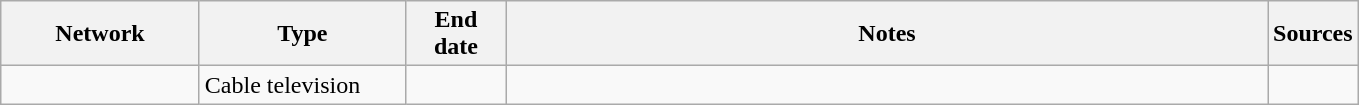<table class="wikitable">
<tr>
<th style="text-align:center; width:125px">Network</th>
<th style="text-align:center; width:130px">Type</th>
<th style="text-align:center; width:60px">End date</th>
<th style="text-align:center; width:500px">Notes</th>
<th style="text-align:center; width:30px">Sources</th>
</tr>
<tr>
<td><a href='#'></a></td>
<td>Cable television</td>
<td></td>
<td></td>
<td></td>
</tr>
</table>
